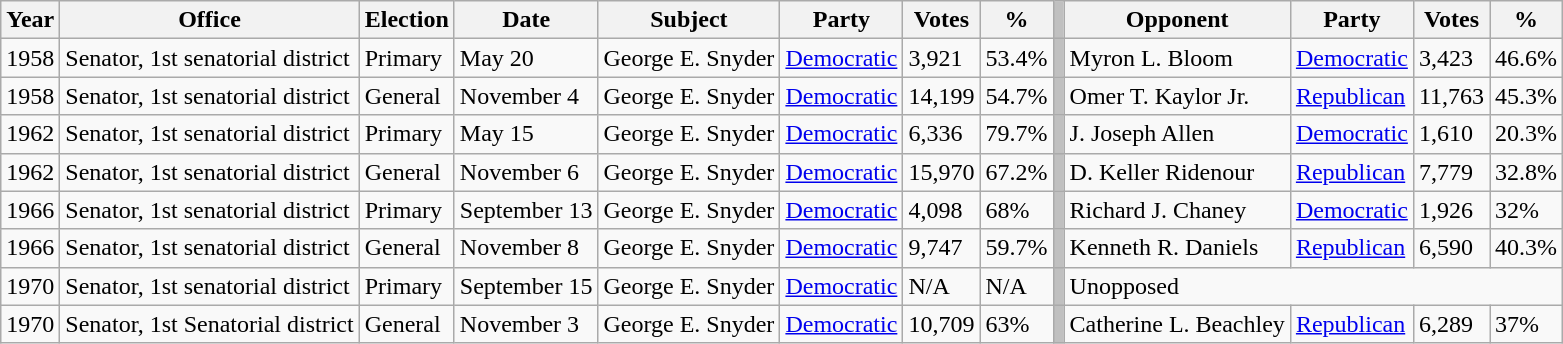<table class="wikitable">
<tr>
<th style="text-align: center;">Year</th>
<th style="text-align: center;">Office</th>
<th style="text-align: center;">Election</th>
<th style="text-align: center;">Date</th>
<th style="text-align: center;">Subject</th>
<th style="text-align: center;">Party</th>
<th style="text-align: center;">Votes</th>
<th style="text-align: center;">%</th>
<th style="text-align: center; background-color:#c0c0c0;"></th>
<th style="text-align: center;">Opponent</th>
<th style="text-align: center;">Party</th>
<th style="text-align: center;">Votes</th>
<th style="text-align: center;">%</th>
</tr>
<tr>
<td>1958</td>
<td>Senator, 1st senatorial district</td>
<td>Primary</td>
<td>May 20</td>
<td>George E. Snyder</td>
<td><a href='#'>Democratic</a></td>
<td>3,921</td>
<td>53.4%</td>
<td style="background-color:#c0c0c0;"></td>
<td>Myron L. Bloom</td>
<td><a href='#'>Democratic</a></td>
<td>3,423</td>
<td>46.6%</td>
</tr>
<tr>
<td>1958</td>
<td>Senator, 1st senatorial district</td>
<td>General</td>
<td>November 4</td>
<td>George E. Snyder</td>
<td><a href='#'>Democratic</a></td>
<td>14,199</td>
<td>54.7%</td>
<td style="background-color:#c0c0c0;"></td>
<td>Omer T. Kaylor Jr.</td>
<td><a href='#'>Republican</a></td>
<td>11,763</td>
<td>45.3%</td>
</tr>
<tr>
<td>1962</td>
<td>Senator, 1st senatorial district</td>
<td>Primary</td>
<td>May 15</td>
<td>George E. Snyder</td>
<td><a href='#'>Democratic</a></td>
<td>6,336</td>
<td>79.7%</td>
<td style="background-color:#c0c0c0;"></td>
<td>J. Joseph Allen</td>
<td><a href='#'>Democratic</a></td>
<td>1,610</td>
<td>20.3%</td>
</tr>
<tr>
<td>1962</td>
<td>Senator, 1st senatorial district</td>
<td>General</td>
<td>November 6</td>
<td>George E. Snyder</td>
<td><a href='#'>Democratic</a></td>
<td>15,970</td>
<td>67.2%</td>
<td style="background-color:#c0c0c0;"></td>
<td>D. Keller Ridenour</td>
<td><a href='#'>Republican</a></td>
<td>7,779</td>
<td>32.8%</td>
</tr>
<tr>
<td>1966</td>
<td>Senator, 1st senatorial district</td>
<td>Primary</td>
<td>September 13</td>
<td>George E. Snyder</td>
<td><a href='#'>Democratic</a></td>
<td>4,098</td>
<td>68%</td>
<td style="background-color:#c0c0c0;"></td>
<td>Richard J. Chaney</td>
<td><a href='#'>Democratic</a></td>
<td>1,926</td>
<td>32%</td>
</tr>
<tr>
<td>1966</td>
<td>Senator, 1st senatorial district</td>
<td>General</td>
<td>November 8</td>
<td>George E. Snyder</td>
<td><a href='#'>Democratic</a></td>
<td>9,747</td>
<td>59.7%</td>
<td style="background-color:#c0c0c0;"></td>
<td>Kenneth R. Daniels</td>
<td><a href='#'>Republican</a></td>
<td>6,590</td>
<td>40.3%</td>
</tr>
<tr>
<td>1970</td>
<td>Senator, 1st senatorial district</td>
<td>Primary</td>
<td>September 15</td>
<td>George E. Snyder</td>
<td><a href='#'>Democratic</a></td>
<td>N/A</td>
<td>N/A</td>
<td style="background-color:#c0c0c0;"></td>
<td colspan=4>Unopposed</td>
</tr>
<tr>
<td>1970</td>
<td>Senator, 1st Senatorial district</td>
<td>General</td>
<td>November 3</td>
<td>George E. Snyder</td>
<td><a href='#'>Democratic</a></td>
<td>10,709</td>
<td>63%</td>
<td style="background-color:#c0c0c0;"></td>
<td>Catherine L. Beachley</td>
<td><a href='#'>Republican</a></td>
<td>6,289</td>
<td>37%</td>
</tr>
</table>
